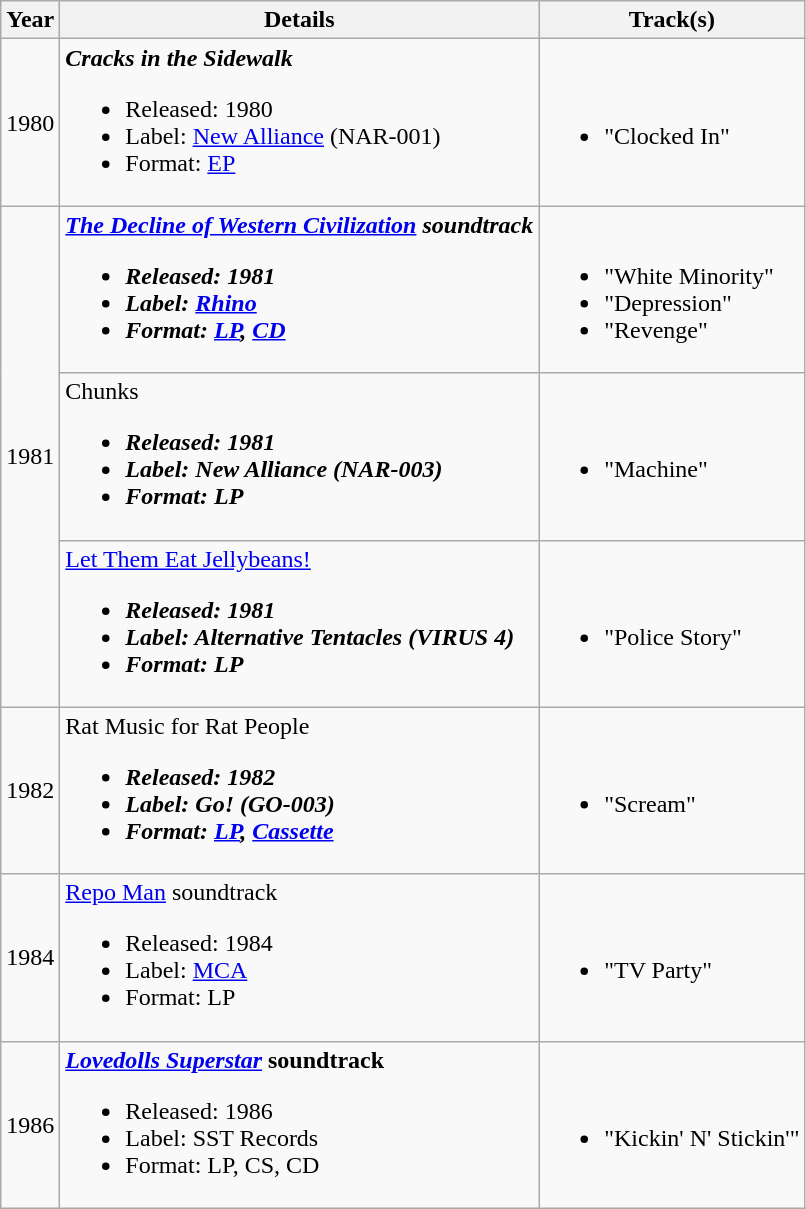<table class ="wikitable">
<tr>
<th>Year</th>
<th>Details</th>
<th>Track(s)</th>
</tr>
<tr>
<td>1980</td>
<td><strong><em>Cracks in the Sidewalk</em></strong><br><ul><li>Released: 1980</li><li>Label: <a href='#'>New Alliance</a> (NAR-001)</li><li>Format: <a href='#'>EP</a></li></ul></td>
<td><br><ul><li>"Clocked In"</li></ul></td>
</tr>
<tr>
<td rowspan="3">1981</td>
<td><strong><em><a href='#'>The Decline of Western Civilization</a><em> soundtrack<strong><br><ul><li>Released: 1981</li><li>Label: <a href='#'>Rhino</a></li><li>Format: <a href='#'>LP</a>, <a href='#'>CD</a></li></ul></td>
<td><br><ul><li>"White Minority" </li><li>"Depression" </li><li>"Revenge" </li></ul></td>
</tr>
<tr>
<td></em></strong>Chunks<strong><em><br><ul><li>Released: 1981</li><li>Label: New Alliance (NAR-003)</li><li>Format: LP</li></ul></td>
<td><br><ul><li>"Machine"</li></ul></td>
</tr>
<tr>
<td></em></strong><a href='#'>Let Them Eat Jellybeans!</a><strong><em><br><ul><li>Released: 1981</li><li>Label: Alternative Tentacles (VIRUS 4)</li><li>Format: LP</li></ul></td>
<td><br><ul><li>"Police Story"</li></ul></td>
</tr>
<tr>
<td>1982</td>
<td></em></strong>Rat Music for Rat People<strong><em><br><ul><li>Released: 1982</li><li>Label: Go! (GO-003)</li><li>Format: <a href='#'>LP</a>, <a href='#'>Cassette</a></li></ul></td>
<td><br><ul><li>"Scream"</li></ul></td>
</tr>
<tr>
<td>1984</td>
<td></em></strong><a href='#'>Repo Man</a></em> soundtrack</strong><br><ul><li>Released: 1984</li><li>Label: <a href='#'>MCA</a></li><li>Format: LP</li></ul></td>
<td><br><ul><li>"TV Party"</li></ul></td>
</tr>
<tr>
<td>1986</td>
<td><a href='#'><strong><em>Lovedolls Superstar</em></strong></a> <strong>soundtrack</strong><br><ul><li>Released: 1986</li><li>Label: SST Records</li><li>Format: LP, CS, CD</li></ul></td>
<td><br><ul><li>"Kickin' N' Stickin'"</li></ul></td>
</tr>
</table>
